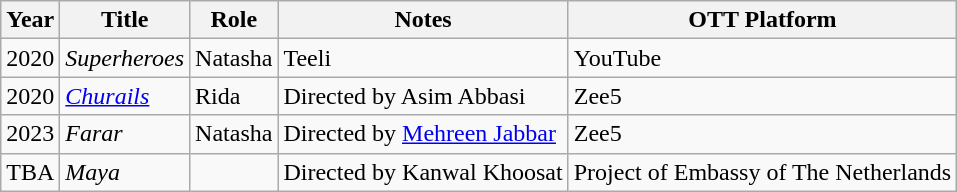<table class="wikitable plainrowheaders">
<tr>
<th>Year</th>
<th>Title</th>
<th>Role</th>
<th>Notes</th>
<th>OTT Platform</th>
</tr>
<tr>
<td>2020</td>
<td><em>Superheroes</em></td>
<td>Natasha</td>
<td>Teeli</td>
<td>YouTube</td>
</tr>
<tr>
<td>2020</td>
<td><em><a href='#'>Churails</a></em></td>
<td>Rida</td>
<td>Directed by Asim Abbasi</td>
<td>Zee5</td>
</tr>
<tr>
<td>2023</td>
<td><em>Farar</em></td>
<td>Natasha</td>
<td>Directed by <a href='#'>Mehreen Jabbar</a></td>
<td>Zee5</td>
</tr>
<tr>
<td>TBA</td>
<td><em>Maya</em></td>
<td></td>
<td>Directed by Kanwal Khoosat</td>
<td>Project of Embassy of The Netherlands</td>
</tr>
</table>
